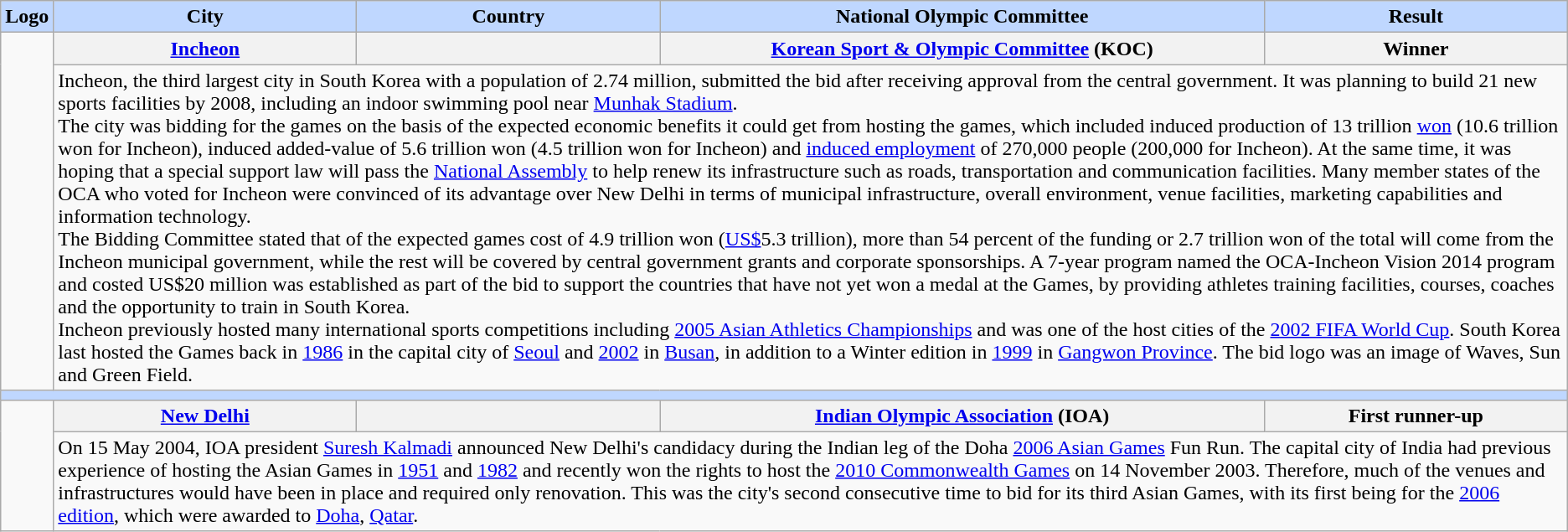<table class="wikitable plainrowheaders">
<tr>
<th style="background-color: #BFD7FF">Logo<br></th>
<th style="background-color:#BFD7FF" width="20%">City</th>
<th style="background-color:#BFD7FF" width="20%">Country</th>
<th style="background-color:#BFD7FF" width="40%">National Olympic Committee</th>
<th style="background-color:#BFD7FF" width="20%">Result</th>
</tr>
<tr>
<td style="text-align:center" scope="row" rowspan="2"></td>
<th style="text-align:center" scope="row"><strong><a href='#'>Incheon</a></strong></th>
<th scope="row"></th>
<th style="text-align:center" scope="row"><a href='#'>Korean Sport & Olympic Committee</a> (KOC)</th>
<th style="text-align:center" scope="row">Winner</th>
</tr>
<tr>
<td colspan=4>Incheon, the third largest city in South Korea with a population of 2.74 million, submitted the bid after receiving approval from the central government. It was planning to build 21 new sports facilities by 2008, including an indoor swimming pool near <a href='#'>Munhak Stadium</a>.<br>The city was bidding for the games on the basis of the expected economic benefits it could get from hosting the games, which included induced production of 13 trillion <a href='#'>won</a> (10.6 trillion won for Incheon), induced added-value of 5.6 trillion won (4.5 trillion won for Incheon) and <a href='#'>induced employment</a> of 270,000 people (200,000 for Incheon). At the same time, it was hoping that a special support law will pass the <a href='#'>National Assembly</a> to help renew its infrastructure such as roads, transportation and communication facilities. Many member states of the OCA who voted for Incheon were convinced of its advantage over New Delhi in terms of municipal infrastructure, overall environment, venue facilities, marketing capabilities and information technology.<br>The Bidding Committee stated that of the expected games cost of 4.9 trillion won (<a href='#'>US$</a>5.3 trillion), more than 54 percent of the funding or 2.7 trillion won of the total will come from the Incheon municipal government, while the rest will be covered by central government grants and corporate sponsorships. A 7-year program named the OCA-Incheon Vision 2014 program and costed US$20 million was established as part of the bid to support the countries that have not yet won a medal at the Games, by providing athletes training facilities, courses, coaches and the opportunity to train in South Korea.<br>Incheon previously hosted many international sports competitions including <a href='#'>2005 Asian Athletics Championships</a> and was one of the host cities of the <a href='#'>2002 FIFA World Cup</a>. South Korea last hosted the Games back in <a href='#'>1986</a> in the capital city of <a href='#'>Seoul</a> and <a href='#'>2002</a> in <a href='#'>Busan</a>, in addition to a Winter edition in <a href='#'>1999</a> in <a href='#'>Gangwon Province</a>. The bid logo was an image of Waves, Sun and Green Field.</td>
</tr>
<tr>
<td colspan=5 style="background-color:#BFD7FF"></td>
</tr>
<tr>
<td style="text-align:center" scope="row" rowspan="2"></td>
<th style="text-align:center" scope="row"><strong><a href='#'>New Delhi</a></strong></th>
<th scope="row"></th>
<th style="text-align:center" scope="row"><a href='#'>Indian Olympic Association</a> (IOA)</th>
<th style="text-align:center" scope="row">First runner-up</th>
</tr>
<tr>
<td colspan=4>On 15 May 2004, IOA president <a href='#'>Suresh Kalmadi</a> announced New Delhi's candidacy during the Indian leg of the Doha <a href='#'>2006 Asian Games</a> Fun Run. The capital city of India had previous experience of hosting the Asian Games in <a href='#'>1951</a> and <a href='#'>1982</a> and recently won the rights to host the <a href='#'>2010 Commonwealth Games</a> on 14 November 2003. Therefore, much of the venues and infrastructures would have been in place and required only renovation. This was the city's second consecutive time to bid for its third Asian Games, with its first being for the <a href='#'>2006 edition</a>, which were awarded to <a href='#'>Doha</a>, <a href='#'>Qatar</a>.</td>
</tr>
</table>
